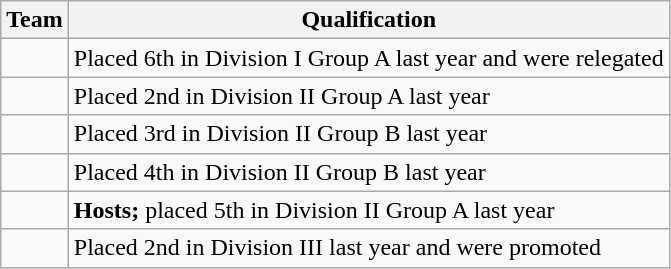<table class="wikitable">
<tr>
<th>Team</th>
<th>Qualification</th>
</tr>
<tr>
<td></td>
<td>Placed 6th in Division I Group A last year and were relegated</td>
</tr>
<tr>
<td></td>
<td>Placed 2nd in Division II Group A last year</td>
</tr>
<tr>
<td></td>
<td>Placed 3rd in Division II Group B last year</td>
</tr>
<tr>
<td></td>
<td>Placed 4th in Division II Group B last year</td>
</tr>
<tr>
<td></td>
<td><strong>Hosts;</strong> placed 5th in Division II Group A last year</td>
</tr>
<tr>
<td></td>
<td>Placed 2nd in Division III last year and were promoted</td>
</tr>
</table>
